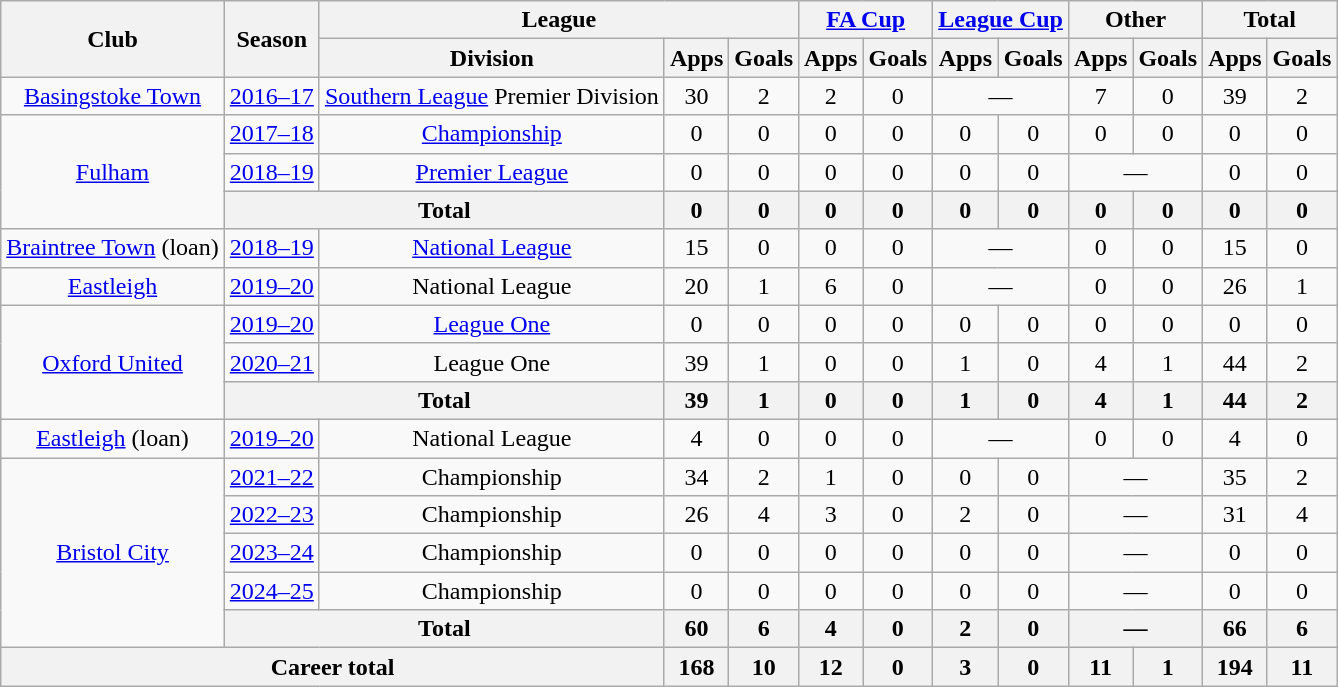<table class="wikitable" style="text-align: center">
<tr>
<th rowspan="2">Club</th>
<th rowspan="2">Season</th>
<th colspan="3">League</th>
<th colspan="2"><a href='#'>FA Cup</a></th>
<th colspan="2"><a href='#'>League Cup</a></th>
<th colspan="2">Other</th>
<th colspan="2">Total</th>
</tr>
<tr>
<th>Division</th>
<th>Apps</th>
<th>Goals</th>
<th>Apps</th>
<th>Goals</th>
<th>Apps</th>
<th>Goals</th>
<th>Apps</th>
<th>Goals</th>
<th>Apps</th>
<th>Goals</th>
</tr>
<tr>
<td><a href='#'>Basingstoke Town</a></td>
<td><a href='#'>2016–17</a></td>
<td><a href='#'>Southern League</a> Premier Division</td>
<td>30</td>
<td>2</td>
<td>2</td>
<td>0</td>
<td colspan="2">—</td>
<td>7</td>
<td>0</td>
<td>39</td>
<td>2</td>
</tr>
<tr>
<td rowspan="3"><a href='#'>Fulham</a></td>
<td><a href='#'>2017–18</a></td>
<td><a href='#'>Championship</a></td>
<td>0</td>
<td>0</td>
<td>0</td>
<td>0</td>
<td>0</td>
<td>0</td>
<td>0</td>
<td>0</td>
<td>0</td>
<td>0</td>
</tr>
<tr>
<td><a href='#'>2018–19</a></td>
<td><a href='#'>Premier League</a></td>
<td>0</td>
<td>0</td>
<td>0</td>
<td>0</td>
<td>0</td>
<td>0</td>
<td colspan="2">—</td>
<td>0</td>
<td>0</td>
</tr>
<tr>
<th colspan="2">Total</th>
<th>0</th>
<th>0</th>
<th>0</th>
<th>0</th>
<th>0</th>
<th>0</th>
<th>0</th>
<th>0</th>
<th>0</th>
<th>0</th>
</tr>
<tr>
<td><a href='#'>Braintree Town</a> (loan)</td>
<td><a href='#'>2018–19</a></td>
<td><a href='#'>National League</a></td>
<td>15</td>
<td>0</td>
<td>0</td>
<td>0</td>
<td colspan="2">—</td>
<td>0</td>
<td>0</td>
<td>15</td>
<td>0</td>
</tr>
<tr>
<td><a href='#'>Eastleigh</a></td>
<td><a href='#'>2019–20</a></td>
<td>National League</td>
<td>20</td>
<td>1</td>
<td>6</td>
<td>0</td>
<td colspan="2">—</td>
<td>0</td>
<td>0</td>
<td>26</td>
<td>1</td>
</tr>
<tr>
<td rowspan="3"><a href='#'>Oxford United</a></td>
<td><a href='#'>2019–20</a></td>
<td><a href='#'>League One</a></td>
<td>0</td>
<td>0</td>
<td>0</td>
<td>0</td>
<td>0</td>
<td>0</td>
<td>0</td>
<td>0</td>
<td>0</td>
<td>0</td>
</tr>
<tr>
<td><a href='#'>2020–21</a></td>
<td>League One</td>
<td>39</td>
<td>1</td>
<td>0</td>
<td>0</td>
<td>1</td>
<td>0</td>
<td>4</td>
<td>1</td>
<td>44</td>
<td>2</td>
</tr>
<tr>
<th colspan="2">Total</th>
<th>39</th>
<th>1</th>
<th>0</th>
<th>0</th>
<th>1</th>
<th>0</th>
<th>4</th>
<th>1</th>
<th>44</th>
<th>2</th>
</tr>
<tr>
<td><a href='#'>Eastleigh</a> (loan)</td>
<td><a href='#'>2019–20</a></td>
<td>National League</td>
<td>4</td>
<td>0</td>
<td>0</td>
<td>0</td>
<td colspan="2">—</td>
<td>0</td>
<td>0</td>
<td>4</td>
<td>0</td>
</tr>
<tr>
<td rowspan="5"><a href='#'>Bristol City</a></td>
<td><a href='#'>2021–22</a></td>
<td>Championship</td>
<td>34</td>
<td>2</td>
<td>1</td>
<td>0</td>
<td>0</td>
<td>0</td>
<td colspan="2">—</td>
<td>35</td>
<td>2</td>
</tr>
<tr>
<td><a href='#'>2022–23</a></td>
<td>Championship</td>
<td>26</td>
<td>4</td>
<td>3</td>
<td>0</td>
<td>2</td>
<td>0</td>
<td colspan="2">—</td>
<td>31</td>
<td>4</td>
</tr>
<tr>
<td><a href='#'>2023–24</a></td>
<td>Championship</td>
<td>0</td>
<td>0</td>
<td>0</td>
<td>0</td>
<td>0</td>
<td>0</td>
<td colspan="2">—</td>
<td>0</td>
<td>0</td>
</tr>
<tr>
<td><a href='#'>2024–25</a></td>
<td>Championship</td>
<td>0</td>
<td>0</td>
<td>0</td>
<td>0</td>
<td>0</td>
<td>0</td>
<td colspan="2">—</td>
<td>0</td>
<td>0</td>
</tr>
<tr>
<th colspan="2">Total</th>
<th>60</th>
<th>6</th>
<th>4</th>
<th>0</th>
<th>2</th>
<th>0</th>
<th colspan="2">—</th>
<th>66</th>
<th>6</th>
</tr>
<tr>
<th colspan="3">Career total</th>
<th>168</th>
<th>10</th>
<th>12</th>
<th>0</th>
<th>3</th>
<th>0</th>
<th>11</th>
<th>1</th>
<th>194</th>
<th>11</th>
</tr>
</table>
